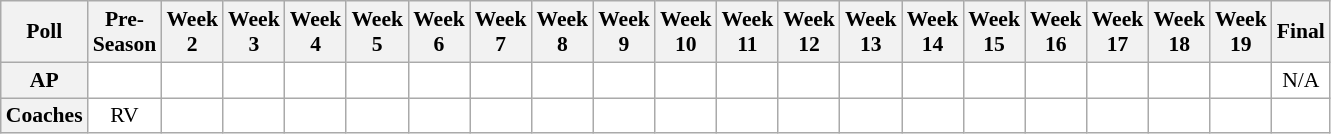<table class="wikitable" style="white-space:nowrap;font-size:90%">
<tr>
<th>Poll</th>
<th>Pre-<br>Season</th>
<th>Week<br>2</th>
<th>Week<br>3</th>
<th>Week<br>4</th>
<th>Week<br>5</th>
<th>Week<br>6</th>
<th>Week<br>7</th>
<th>Week<br>8</th>
<th>Week<br>9</th>
<th>Week<br>10</th>
<th>Week<br>11</th>
<th>Week<br>12</th>
<th>Week<br>13</th>
<th>Week<br>14</th>
<th>Week<br>15</th>
<th>Week<br>16</th>
<th>Week<br>17</th>
<th>Week<br>18</th>
<th>Week<br>19</th>
<th>Final</th>
</tr>
<tr style="text-align:center;">
<th>AP</th>
<td style="background:#FFF;"></td>
<td style="background:#FFF;"></td>
<td style="background:#FFF;"></td>
<td style="background:#FFF;"></td>
<td style="background:#FFF;"></td>
<td style="background:#FFF;"></td>
<td style="background:#FFF;"></td>
<td style="background:#FFF;"></td>
<td style="background:#FFF;"></td>
<td style="background:#FFF;"></td>
<td style="background:#FFF;"></td>
<td style="background:#FFF;"></td>
<td style="background:#FFF;"></td>
<td style="background:#FFF;"></td>
<td style="background:#FFF;"></td>
<td style="background:#FFF;"></td>
<td style="background:#FFF;"></td>
<td style="background:#FFF;"></td>
<td style="background:#FFF;"></td>
<td style="background:#FFF;">N/A</td>
</tr>
<tr style="text-align:center;">
<th>Coaches</th>
<td style="background:#FFF;">RV</td>
<td style="background:#FFF;"></td>
<td style="background:#FFF;"></td>
<td style="background:#FFF;"></td>
<td style="background:#FFF;"></td>
<td style="background:#FFF;"></td>
<td style="background:#FFF;"></td>
<td style="background:#FFF;"></td>
<td style="background:#FFF;"></td>
<td style="background:#FFF;"></td>
<td style="background:#FFF;"></td>
<td style="background:#FFF;"></td>
<td style="background:#FFF;"></td>
<td style="background:#FFF;"></td>
<td style="background:#FFF;"></td>
<td style="background:#FFF;"></td>
<td style="background:#FFF;"></td>
<td style="background:#FFF;"></td>
<td style="background:#FFF;"></td>
<td style="background:#FFF;"></td>
</tr>
</table>
